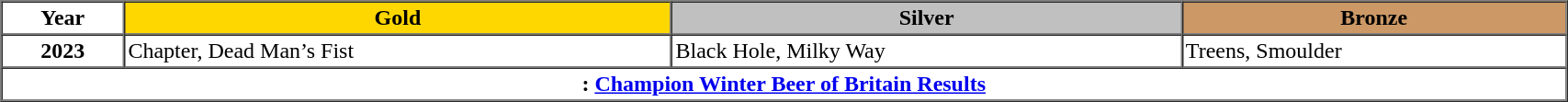<table | width=90% border=1 cellpadding=2 cellspacing=0>
<tr>
<th>Year</th>
<th style="background:gold;"><strong>Gold</strong></th>
<th style="background:silver;"><strong>Silver</strong></th>
<th style="background:#c96;"><strong>Bronze</strong></th>
</tr>
<tr>
<th>2023</th>
<td>Chapter, Dead Man’s Fist </td>
<td>Black Hole, Milky Way</td>
<td>Treens, Smoulder</td>
</tr>
<tr>
<th colspan="4">: <a href='#'>Champion Winter Beer of Britain Results</a></th>
</tr>
</table>
